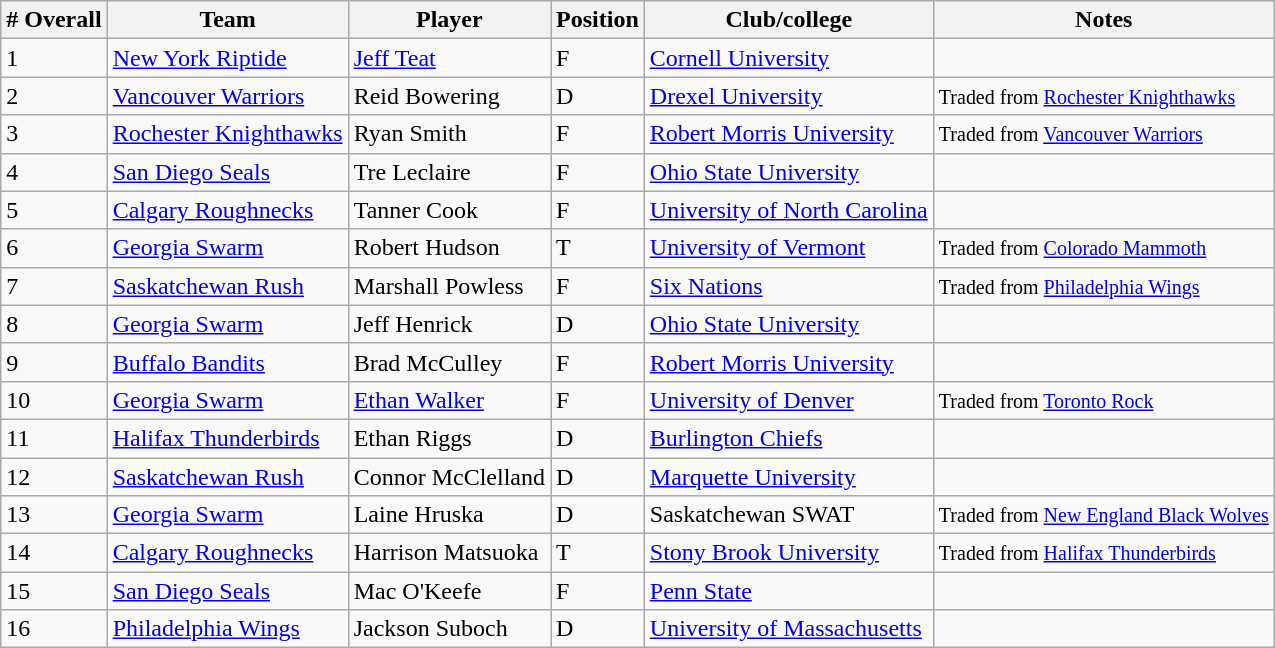<table class="wikitable">
<tr>
<th># Overall</th>
<th>Team</th>
<th>Player</th>
<th>Position</th>
<th>Club/college</th>
<th>Notes</th>
</tr>
<tr>
<td>1</td>
<td><a href='#'>New York Riptide</a></td>
<td><a href='#'>Jeff Teat</a></td>
<td>F</td>
<td><a href='#'>Cornell University</a></td>
<td></td>
</tr>
<tr>
<td>2</td>
<td><a href='#'>Vancouver Warriors</a></td>
<td>Reid Bowering</td>
<td>D</td>
<td><a href='#'>Drexel University</a></td>
<td><small>Traded from <a href='#'>Rochester Knighthawks</a></small></td>
</tr>
<tr>
<td>3</td>
<td><a href='#'>Rochester Knighthawks</a></td>
<td>Ryan Smith</td>
<td>F</td>
<td><a href='#'>Robert Morris University</a></td>
<td><small>Traded from <a href='#'>Vancouver Warriors</a></small></td>
</tr>
<tr>
<td>4</td>
<td><a href='#'>San Diego Seals</a></td>
<td>Tre Leclaire</td>
<td>F</td>
<td><a href='#'>Ohio State University</a></td>
<td></td>
</tr>
<tr>
<td>5</td>
<td><a href='#'>Calgary Roughnecks</a></td>
<td>Tanner Cook</td>
<td>F</td>
<td><a href='#'>University of North Carolina</a></td>
<td></td>
</tr>
<tr>
<td>6</td>
<td><a href='#'>Georgia Swarm</a></td>
<td>Robert Hudson</td>
<td>T</td>
<td><a href='#'>University of Vermont</a></td>
<td><small>Traded from <a href='#'>Colorado Mammoth</a></small></td>
</tr>
<tr>
<td>7</td>
<td><a href='#'>Saskatchewan Rush</a></td>
<td>Marshall Powless</td>
<td>F</td>
<td><a href='#'>Six Nations</a></td>
<td><small>Traded from <a href='#'>Philadelphia Wings</a></small></td>
</tr>
<tr>
<td>8</td>
<td><a href='#'>Georgia Swarm</a></td>
<td>Jeff Henrick</td>
<td>D</td>
<td><a href='#'>Ohio State University</a></td>
<td></td>
</tr>
<tr>
<td>9</td>
<td><a href='#'>Buffalo Bandits</a></td>
<td>Brad McCulley</td>
<td>F</td>
<td><a href='#'>Robert Morris University</a></td>
<td></td>
</tr>
<tr>
<td>10</td>
<td><a href='#'>Georgia Swarm</a></td>
<td><a href='#'>Ethan Walker</a></td>
<td>F</td>
<td><a href='#'>University of Denver</a></td>
<td><small>Traded from <a href='#'>Toronto Rock</a></small></td>
</tr>
<tr>
<td>11</td>
<td><a href='#'>Halifax Thunderbirds</a></td>
<td>Ethan Riggs</td>
<td>D</td>
<td><a href='#'>Burlington Chiefs</a></td>
<td></td>
</tr>
<tr>
<td>12</td>
<td><a href='#'>Saskatchewan Rush</a></td>
<td>Connor McClelland</td>
<td>D</td>
<td><a href='#'>Marquette University</a></td>
<td></td>
</tr>
<tr>
<td>13</td>
<td><a href='#'>Georgia Swarm</a></td>
<td>Laine Hruska</td>
<td>D</td>
<td>Saskatchewan SWAT</td>
<td><small>Traded from <a href='#'>New England Black Wolves</a></small></td>
</tr>
<tr>
<td>14</td>
<td><a href='#'>Calgary Roughnecks</a></td>
<td>Harrison Matsuoka</td>
<td>T</td>
<td><a href='#'>Stony Brook University</a></td>
<td><small>Traded from <a href='#'>Halifax Thunderbirds</a></small></td>
</tr>
<tr>
<td>15</td>
<td><a href='#'>San Diego Seals</a></td>
<td>Mac O'Keefe</td>
<td>F</td>
<td><a href='#'>Penn State</a></td>
<td></td>
</tr>
<tr>
<td>16</td>
<td><a href='#'>Philadelphia Wings</a></td>
<td>Jackson Suboch</td>
<td>D</td>
<td><a href='#'>University of Massachusetts</a></td>
<td></td>
</tr>
</table>
